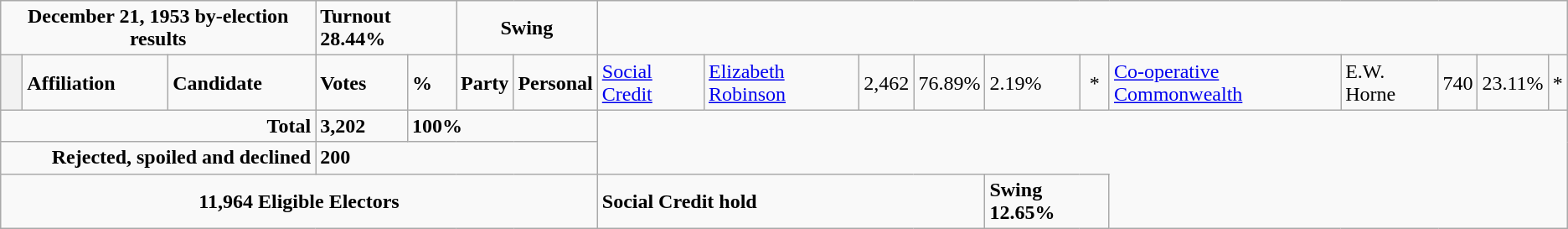<table class="wikitable">
<tr>
<td colspan=3 align=center><strong>December 21, 1953 by-election results</strong></td>
<td colspan=2><strong>Turnout 28.44%</strong></td>
<td colspan=2 align=center><strong>Swing</strong></td>
</tr>
<tr>
<th style="width: 10px;"></th>
<td><strong>Affiliation</strong></td>
<td><strong>Candidate</strong></td>
<td><strong>Votes</strong></td>
<td><strong>%</strong></td>
<td><strong>Party</strong></td>
<td><strong>Personal</strong><br></td>
<td><a href='#'>Social Credit</a></td>
<td><a href='#'>Elizabeth Robinson</a></td>
<td>2,462</td>
<td>76.89%</td>
<td>2.19%</td>
<td align=center>*<br></td>
<td><a href='#'>Co-operative Commonwealth</a></td>
<td>E.W. Horne</td>
<td>740</td>
<td>23.11%</td>
<td colspan=2 align=center>*</td>
</tr>
<tr>
<td colspan=3 align="right"><strong>Total</strong></td>
<td><strong>3,202</strong></td>
<td colspan=3><strong>100%</strong></td>
</tr>
<tr>
<td colspan=3 align="right"><strong>Rejected, spoiled and declined</strong></td>
<td colspan=4><strong>200</strong></td>
</tr>
<tr>
<td align="center" colspan=7><strong>11,964 Eligible Electors</strong><br></td>
<td colspan=4><strong>Social Credit hold</strong></td>
<td colspan=2><strong>Swing 12.65%</strong></td>
</tr>
</table>
